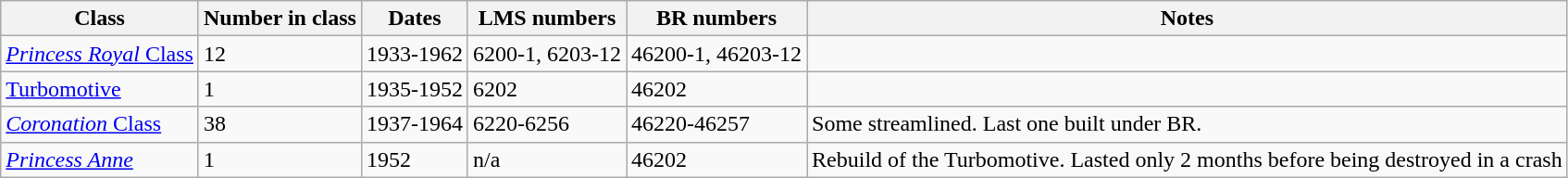<table class=wikitable>
<tr>
<th>Class</th>
<th>Number in class</th>
<th>Dates</th>
<th>LMS numbers</th>
<th>BR numbers</th>
<th>Notes</th>
</tr>
<tr>
<td><a href='#'><em>Princess Royal</em> Class</a></td>
<td>12</td>
<td>1933-1962</td>
<td>6200-1, 6203-12</td>
<td>46200-1, 46203-12</td>
<td></td>
</tr>
<tr>
<td><a href='#'>Turbomotive</a></td>
<td>1</td>
<td>1935-1952</td>
<td>6202</td>
<td>46202</td>
<td></td>
</tr>
<tr>
<td><a href='#'><em>Coronation</em> Class</a></td>
<td>38</td>
<td>1937-1964</td>
<td>6220-6256</td>
<td>46220-46257</td>
<td>Some streamlined.  Last one built under BR.</td>
</tr>
<tr>
<td><a href='#'><em>Princess Anne</em></a></td>
<td>1</td>
<td>1952</td>
<td>n/a</td>
<td>46202</td>
<td>Rebuild of the Turbomotive.  Lasted only 2 months before being destroyed in a crash</td>
</tr>
</table>
